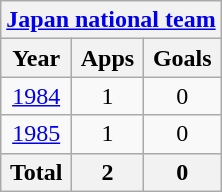<table class="wikitable" style="text-align:center">
<tr>
<th colspan=3><a href='#'>Japan national team</a></th>
</tr>
<tr>
<th>Year</th>
<th>Apps</th>
<th>Goals</th>
</tr>
<tr>
<td><a href='#'>1984</a></td>
<td>1</td>
<td>0</td>
</tr>
<tr>
<td><a href='#'>1985</a></td>
<td>1</td>
<td>0</td>
</tr>
<tr>
<th>Total</th>
<th>2</th>
<th>0</th>
</tr>
</table>
